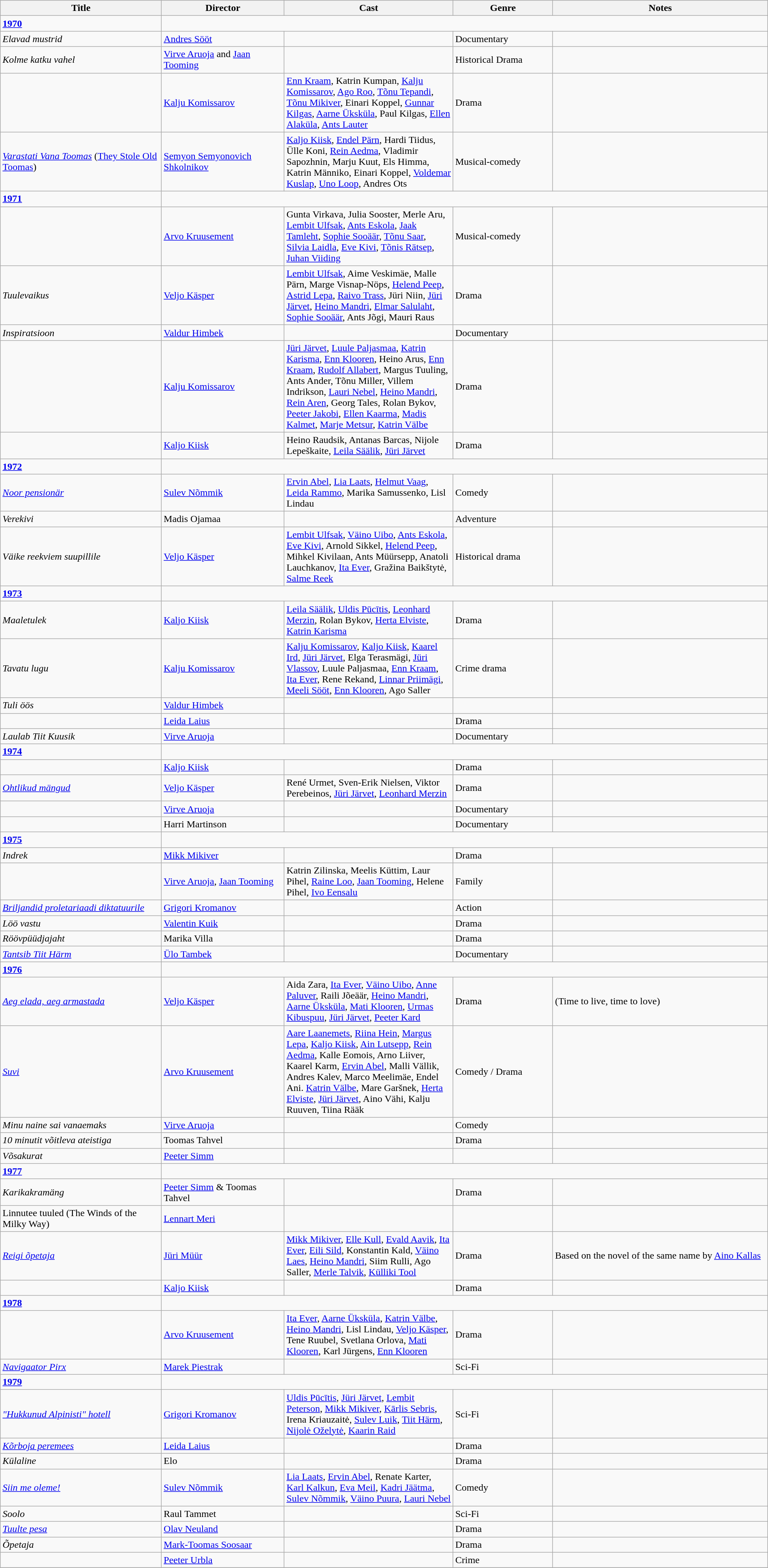<table class="wikitable" width= "100%">
<tr>
<th width=21%>Title</th>
<th width=16%>Director</th>
<th width=22%>Cast</th>
<th width=13%>Genre</th>
<th width=28%>Notes</th>
</tr>
<tr>
<td><strong><a href='#'>1970</a></strong></td>
</tr>
<tr>
<td><em>Elavad mustrid</em></td>
<td><a href='#'>Andres Sööt</a></td>
<td></td>
<td>Documentary</td>
<td></td>
</tr>
<tr>
<td><em>Kolme katku vahel</em></td>
<td><a href='#'>Virve Aruoja</a> and <a href='#'>Jaan Tooming</a></td>
<td></td>
<td>Historical Drama</td>
<td></td>
</tr>
<tr>
<td><em></em></td>
<td><a href='#'>Kalju Komissarov</a></td>
<td><a href='#'>Enn Kraam</a>, Katrin Kumpan, <a href='#'>Kalju Komissarov</a>, <a href='#'>Ago Roo</a>, <a href='#'>Tõnu Tepandi</a>, <a href='#'>Tõnu Mikiver</a>, Einari Koppel, <a href='#'>Gunnar Kilgas</a>, <a href='#'>Aarne Üksküla</a>, Paul Kilgas, <a href='#'>Ellen Alaküla</a>, <a href='#'>Ants Lauter</a></td>
<td>Drama</td>
<td></td>
</tr>
<tr>
<td><em><a href='#'>Varastati Vana Toomas</a></em> (<a href='#'>They Stole Old Toomas</a>)</td>
<td><a href='#'>Semyon Semyonovich Shkolnikov</a></td>
<td><a href='#'>Kaljo Kiisk</a>, <a href='#'>Endel Pärn</a>, Hardi Tiidus, Ülle Koni, <a href='#'>Rein Aedma</a>, Vladimir Sapozhnin, Marju Kuut, Els Himma, Katrin Männiko, Einari Koppel, <a href='#'>Voldemar Kuslap</a>, <a href='#'>Uno Loop</a>, Andres Ots</td>
<td>Musical-comedy</td>
<td></td>
</tr>
<tr>
<td><strong><a href='#'>1971</a></strong></td>
</tr>
<tr>
<td><em></em></td>
<td><a href='#'>Arvo Kruusement</a></td>
<td>Gunta Virkava, Julia Sooster, Merle Aru, <a href='#'>Lembit Ulfsak</a>, <a href='#'>Ants Eskola</a>, <a href='#'>Jaak Tamleht</a>, <a href='#'>Sophie Sooäär</a>, <a href='#'>Tõnu Saar</a>, <a href='#'>Silvia Laidla</a>, <a href='#'>Eve Kivi</a>, <a href='#'>Tõnis Rätsep</a>, <a href='#'>Juhan Viiding</a></td>
<td>Musical-comedy</td>
<td></td>
</tr>
<tr>
<td><em>Tuulevaikus</em></td>
<td><a href='#'>Veljo Käsper</a></td>
<td><a href='#'>Lembit Ulfsak</a>, Aime Veskimäe, Malle Pärn, Marge Visnap-Nöps, <a href='#'>Helend Peep</a>, <a href='#'>Astrid Lepa</a>, <a href='#'>Raivo Trass</a>, Jüri Niin, <a href='#'>Jüri Järvet</a>, <a href='#'>Heino Mandri</a>, <a href='#'>Elmar Salulaht</a>, <a href='#'>Sophie Sooäär</a>, Ants Jõgi, Mauri Raus</td>
<td>Drama</td>
<td></td>
</tr>
<tr>
<td><em>Inspiratsioon</em></td>
<td><a href='#'>Valdur Himbek</a></td>
<td></td>
<td>Documentary</td>
<td></td>
</tr>
<tr>
<td><em></em></td>
<td><a href='#'>Kalju Komissarov</a></td>
<td><a href='#'>Jüri Järvet</a>, <a href='#'>Luule Paljasmaa</a>, <a href='#'>Katrin Karisma</a>, <a href='#'>Enn Klooren</a>, Heino Arus, <a href='#'>Enn Kraam</a>, <a href='#'>Rudolf Allabert</a>, Margus Tuuling, Ants Ander, Tõnu Miller, Villem Indrikson, <a href='#'>Lauri Nebel</a>, <a href='#'>Heino Mandri</a>, <a href='#'>Rein Aren</a>, Georg Tales, Rolan Bykov, <a href='#'>Peeter Jakobi</a>, <a href='#'>Ellen Kaarma</a>, <a href='#'>Madis Kalmet</a>, <a href='#'>Marje Metsur</a>, <a href='#'>Katrin Välbe</a></td>
<td>Drama</td>
<td></td>
</tr>
<tr>
<td><em></em></td>
<td><a href='#'>Kaljo Kiisk</a></td>
<td>Heino Raudsik, Antanas Barcas, Nijole Lepeškaite, <a href='#'>Leila Säälik</a>, <a href='#'>Jüri Järvet</a></td>
<td>Drama</td>
<td></td>
</tr>
<tr>
<td><strong><a href='#'>1972</a></strong></td>
</tr>
<tr>
<td><em><a href='#'>Noor pensionär</a></em></td>
<td><a href='#'>Sulev Nõmmik</a></td>
<td><a href='#'>Ervin Abel</a>, <a href='#'>Lia Laats</a>, <a href='#'>Helmut Vaag</a>, <a href='#'>Leida Rammo</a>, Marika Samussenko, Lisl Lindau</td>
<td>Comedy</td>
<td></td>
</tr>
<tr>
<td><em>Verekivi</em></td>
<td>Madis Ojamaa</td>
<td></td>
<td>Adventure</td>
<td></td>
</tr>
<tr>
<td><em>Väike reekviem suupillile</em></td>
<td><a href='#'>Veljo Käsper</a></td>
<td><a href='#'>Lembit Ulfsak</a>, <a href='#'>Väino Uibo</a>, <a href='#'>Ants Eskola</a>, <a href='#'>Eve Kivi</a>, Arnold Sikkel, <a href='#'>Helend Peep</a>, Mihkel Kivilaan, Ants Müürsepp, Anatoli Lauchkanov, <a href='#'>Ita Ever</a>, Gražina Baikštytė, <a href='#'>Salme Reek</a></td>
<td>Historical drama</td>
<td></td>
</tr>
<tr>
<td><strong><a href='#'>1973</a></strong></td>
</tr>
<tr>
<td><em>Maaletulek</em></td>
<td><a href='#'>Kaljo Kiisk</a></td>
<td><a href='#'>Leila Säälik</a>, <a href='#'>Uldis Pūcītis</a>, <a href='#'>Leonhard Merzin</a>, Rolan Bykov, <a href='#'>Herta Elviste</a>, <a href='#'>Katrin Karisma</a></td>
<td>Drama</td>
<td></td>
</tr>
<tr>
<td><em>Tavatu lugu</em></td>
<td><a href='#'>Kalju Komissarov</a></td>
<td><a href='#'>Kalju Komissarov</a>, <a href='#'>Kaljo Kiisk</a>, <a href='#'>Kaarel Ird</a>, <a href='#'>Jüri Järvet</a>, Elga Terasmägi, <a href='#'>Jüri Vlassov</a>, Luule Paljasmaa, <a href='#'>Enn Kraam</a>, <a href='#'>Ita Ever</a>, Rene Rekand, <a href='#'>Linnar Priimägi</a>, <a href='#'>Meeli Sööt</a>, <a href='#'>Enn Klooren</a>, Ago Saller</td>
<td>Crime drama</td>
<td></td>
</tr>
<tr>
<td><em>Tuli öös</em></td>
<td><a href='#'>Valdur Himbek</a></td>
<td></td>
<td></td>
<td></td>
</tr>
<tr>
<td><em></em></td>
<td><a href='#'>Leida Laius</a></td>
<td></td>
<td>Drama</td>
<td></td>
</tr>
<tr>
<td><em>Laulab Tiit Kuusik</em></td>
<td><a href='#'>Virve Aruoja</a></td>
<td></td>
<td>Documentary</td>
<td></td>
</tr>
<tr>
<td><strong><a href='#'>1974</a></strong></td>
</tr>
<tr>
<td><em></em></td>
<td><a href='#'>Kaljo Kiisk</a></td>
<td></td>
<td>Drama</td>
<td></td>
</tr>
<tr>
<td><em><a href='#'>Ohtlikud mängud</a></em></td>
<td><a href='#'>Veljo Käsper</a></td>
<td>René Urmet, Sven-Erik Nielsen, Viktor Perebeinos, <a href='#'>Jüri Järvet</a>, <a href='#'>Leonhard Merzin</a></td>
<td>Drama</td>
<td></td>
</tr>
<tr>
<td><em></em></td>
<td><a href='#'>Virve Aruoja</a></td>
<td></td>
<td>Documentary</td>
<td></td>
</tr>
<tr>
<td><em></em></td>
<td>Harri Martinson</td>
<td></td>
<td>Documentary</td>
<td></td>
</tr>
<tr>
<td><strong><a href='#'>1975</a></strong></td>
</tr>
<tr>
<td><em>Indrek</em></td>
<td><a href='#'>Mikk Mikiver</a></td>
<td></td>
<td>Drama</td>
<td></td>
</tr>
<tr>
<td><em></em></td>
<td><a href='#'>Virve Aruoja</a>, <a href='#'>Jaan Tooming</a></td>
<td>Katrin Zilinska, Meelis Küttim, Laur Pihel, <a href='#'>Raine Loo</a>, <a href='#'>Jaan Tooming</a>, Helene Pihel, <a href='#'>Ivo Eensalu</a></td>
<td>Family</td>
<td></td>
</tr>
<tr>
<td><em><a href='#'>Briljandid proletariaadi diktatuurile</a></em></td>
<td><a href='#'>Grigori Kromanov</a></td>
<td></td>
<td>Action</td>
<td></td>
</tr>
<tr>
<td><em>Löö vastu</em></td>
<td><a href='#'>Valentin Kuik</a></td>
<td></td>
<td>Drama</td>
<td></td>
</tr>
<tr>
<td><em>Röövpüüdjajaht</em></td>
<td>Marika Villa</td>
<td></td>
<td>Drama</td>
<td></td>
</tr>
<tr>
<td><em><a href='#'>Tantsib Tiit Härm</a></em></td>
<td><a href='#'>Ülo Tambek</a></td>
<td></td>
<td>Documentary</td>
<td></td>
</tr>
<tr>
<td><strong><a href='#'>1976</a></strong></td>
</tr>
<tr>
<td><em><a href='#'>Aeg elada, aeg armastada</a></em></td>
<td><a href='#'>Veljo Käsper</a></td>
<td>Aida Zara, <a href='#'>Ita Ever</a>, <a href='#'>Väino Uibo</a>, <a href='#'>Anne Paluver</a>, Raili Jõeäär, <a href='#'>Heino Mandri</a>, <a href='#'>Aarne Üksküla</a>, <a href='#'>Mati Klooren</a>, <a href='#'>Urmas Kibuspuu</a>, <a href='#'>Jüri Järvet</a>, <a href='#'>Peeter Kard</a></td>
<td>Drama</td>
<td>(Time to live, time to love)</td>
</tr>
<tr>
<td><em><a href='#'>Suvi</a></em></td>
<td><a href='#'>Arvo Kruusement</a></td>
<td><a href='#'>Aare Laanemets</a>, <a href='#'>Riina Hein</a>, <a href='#'>Margus Lepa</a>, <a href='#'>Kaljo Kiisk</a>, <a href='#'>Ain Lutsepp</a>, <a href='#'>Rein Aedma</a>, Kalle Eomois, Arno Liiver, Kaarel Karm, <a href='#'>Ervin Abel</a>, Malli Vällik, Andres Kalev, Marco Meelimäe, Endel Ani. <a href='#'>Katrin Välbe</a>, Mare Garšnek, <a href='#'>Herta Elviste</a>, <a href='#'>Jüri Järvet</a>, Aino Vähi, Kalju Ruuven, Tiina Rääk</td>
<td>Comedy / Drama</td>
<td></td>
</tr>
<tr>
<td><em>Minu naine sai vanaemaks</em></td>
<td><a href='#'>Virve Aruoja</a></td>
<td></td>
<td>Comedy</td>
<td></td>
</tr>
<tr>
<td><em>10 minutit võitleva ateistiga</em></td>
<td>Toomas Tahvel</td>
<td></td>
<td>Drama</td>
<td></td>
</tr>
<tr>
<td><em>Võsakurat</em></td>
<td><a href='#'>Peeter Simm</a></td>
<td></td>
<td></td>
<td></td>
</tr>
<tr>
<td><strong><a href='#'>1977</a></strong></td>
</tr>
<tr>
<td><em>Karikakramäng</em></td>
<td><a href='#'>Peeter Simm</a> & Toomas Tahvel</td>
<td></td>
<td>Drama</td>
<td></td>
</tr>
<tr>
<td>Linnutee tuuled (The Winds of the Milky Way)</td>
<td><a href='#'>Lennart Meri</a></td>
<td></td>
<td></td>
<td></td>
</tr>
<tr>
<td><em><a href='#'>Reigi õpetaja</a></em></td>
<td><a href='#'>Jüri Müür</a></td>
<td><a href='#'>Mikk Mikiver</a>, <a href='#'>Elle Kull</a>, <a href='#'>Evald Aavik</a>, <a href='#'>Ita Ever</a>, <a href='#'>Eili Sild</a>, Konstantin Kald, <a href='#'>Väino Laes</a>, <a href='#'>Heino Mandri</a>, Siim Rulli, Ago Saller, <a href='#'>Merle Talvik</a>, <a href='#'>Külliki Tool</a></td>
<td>Drama</td>
<td>Based on the novel of the same name by <a href='#'>Aino Kallas</a></td>
</tr>
<tr>
<td><em></em></td>
<td><a href='#'>Kaljo Kiisk</a></td>
<td></td>
<td>Drama</td>
<td></td>
</tr>
<tr>
<td><strong><a href='#'>1978</a></strong></td>
</tr>
<tr>
<td><em></em></td>
<td><a href='#'>Arvo Kruusement</a></td>
<td><a href='#'>Ita Ever</a>, <a href='#'>Aarne Üksküla</a>, <a href='#'>Katrin Välbe</a>, <a href='#'>Heino Mandri</a>, Lisl Lindau, <a href='#'>Veljo Käsper</a>, Tene Ruubel, Svetlana Orlova, <a href='#'>Mati Klooren</a>, Karl Jürgens, <a href='#'>Enn Klooren</a></td>
<td>Drama</td>
<td></td>
</tr>
<tr>
<td><em><a href='#'>Navigaator Pirx</a></em></td>
<td><a href='#'>Marek Piestrak</a></td>
<td></td>
<td>Sci-Fi</td>
<td></td>
</tr>
<tr>
<td><strong><a href='#'>1979</a></strong></td>
</tr>
<tr>
<td><em><a href='#'>"Hukkunud Alpinisti" hotell</a></em></td>
<td><a href='#'>Grigori Kromanov</a></td>
<td><a href='#'>Uldis Pūcītis</a>, <a href='#'>Jüri Järvet</a>, <a href='#'>Lembit Peterson</a>, <a href='#'>Mikk Mikiver</a>, <a href='#'>Kārlis Sebris</a>, Irena Kriauzaitė, <a href='#'>Sulev Luik</a>, <a href='#'>Tiit Härm</a>, <a href='#'>Nijolė Oželytė</a>, <a href='#'>Kaarin Raid</a></td>
<td>Sci-Fi</td>
<td></td>
</tr>
<tr>
<td><em><a href='#'>Kõrboja peremees</a></em></td>
<td><a href='#'>Leida Laius</a></td>
<td></td>
<td>Drama</td>
<td></td>
</tr>
<tr>
<td><em>Külaline</em></td>
<td>Elo </td>
<td></td>
<td>Drama</td>
<td></td>
</tr>
<tr>
<td><em><a href='#'>Siin me oleme!</a></em></td>
<td><a href='#'>Sulev Nõmmik</a></td>
<td><a href='#'>Lia Laats</a>, <a href='#'>Ervin Abel</a>, Renate Karter, <a href='#'>Karl Kalkun</a>, <a href='#'>Eva Meil</a>, <a href='#'>Kadri Jäätma</a>, <a href='#'>Sulev Nõmmik</a>, <a href='#'>Väino Puura</a>, <a href='#'>Lauri Nebel</a></td>
<td>Comedy</td>
<td></td>
</tr>
<tr>
<td><em>Soolo</em></td>
<td>Raul Tammet</td>
<td></td>
<td>Sci-Fi</td>
<td></td>
</tr>
<tr>
<td><em><a href='#'>Tuulte pesa</a></em></td>
<td><a href='#'>Olav Neuland</a></td>
<td></td>
<td>Drama</td>
<td></td>
</tr>
<tr>
<td><em>Õpetaja</em></td>
<td><a href='#'>Mark-Toomas Soosaar</a></td>
<td></td>
<td>Drama</td>
<td></td>
</tr>
<tr>
<td><em></em></td>
<td><a href='#'>Peeter Urbla</a></td>
<td></td>
<td>Crime</td>
<td></td>
</tr>
<tr>
</tr>
</table>
